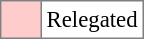<table bgcolor="#f7f8ff" cellpadding="3" cellspacing="0" border="1" style="font-size: 95%; border: gray solid 1px; border-collapse: collapse;text-align:center;">
<tr>
<td style="background: #FFCCCC" width="20"></td>
<td bgcolor="#ffffff" align="left">Relegated</td>
</tr>
</table>
